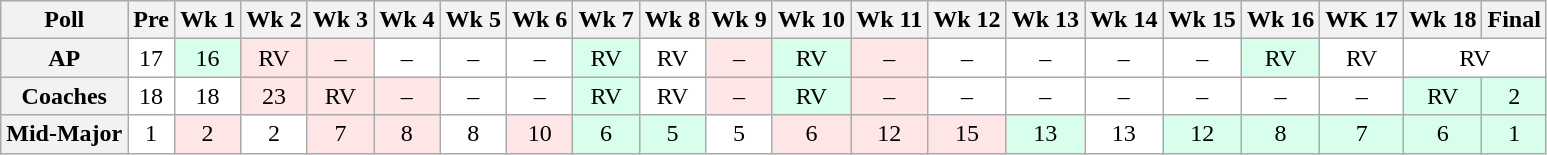<table class="wikitable" style="white-space:nowrap;">
<tr>
<th>Poll</th>
<th>Pre</th>
<th>Wk 1</th>
<th>Wk 2</th>
<th>Wk 3</th>
<th>Wk 4</th>
<th>Wk 5</th>
<th>Wk 6</th>
<th>Wk 7</th>
<th>Wk 8</th>
<th>Wk 9</th>
<th>Wk 10</th>
<th>Wk 11</th>
<th>Wk 12</th>
<th>Wk 13</th>
<th>Wk 14</th>
<th>Wk 15</th>
<th>Wk 16</th>
<th>WK 17</th>
<th>Wk 18</th>
<th>Final</th>
</tr>
<tr style="text-align:center;">
<th>AP</th>
<td style="background:#FFF;">17</td>
<td style="background:#D8FFEB;">16</td>
<td style="background:#FFE6E6;">RV</td>
<td style="background:#FFE6E6;">–</td>
<td style="background:#FFF;">–</td>
<td style="background:#FFF;">–</td>
<td style="background:#FFF;">–</td>
<td style="background:#D8FFEB;">RV</td>
<td style="background:#FFF;">RV</td>
<td style="background:#FFE6E6;">–</td>
<td style="background:#D8FFEB;">RV</td>
<td style="background:#FFE6E6;">–</td>
<td style="background:#FFF;">–</td>
<td style="background:#FFF;">–</td>
<td style="background:#FFF;">–</td>
<td style="background:#FFF;">–</td>
<td style="background:#D8FFEB;">RV</td>
<td style="background:#FFF;">RV</td>
<td colspan=2 style="background:#FFF;">RV</td>
</tr>
<tr style="text-align:center;">
<th>Coaches</th>
<td style="background:#FFF;">18</td>
<td style="background:#FFF;">18</td>
<td style="background:#FFE6E6;">23</td>
<td style="background:#FFE6E6;">RV</td>
<td style="background:#FFE6E6;">–</td>
<td style="background:#FFF;">–</td>
<td style="background:#FFF;">–</td>
<td style="background:#D8FFEB;">RV</td>
<td style="background:#FFF;">RV</td>
<td style="background:#FFE6E6;">–</td>
<td style="background:#D8FFEB;">RV</td>
<td style="background:#FFE6E6;">–</td>
<td style="background:#FFF;">–</td>
<td style="background:#FFF;">–</td>
<td style="background:#FFF;">–</td>
<td style="background:#FFF;">–</td>
<td style="background:#FFF;">–</td>
<td style="background:#FFF;">–</td>
<td style="background:#D8FFEB;">RV</td>
<td style="background:#D8FFEB;">2</td>
</tr>
<tr style="text-align:center;">
<th>Mid-Major</th>
<td style="background:#FFF;">1</td>
<td style="background:#FFE6E6;">2</td>
<td style="background:#FFF;">2</td>
<td style="background:#FFE6E6;">7</td>
<td style="background:#FFE6E6;">8</td>
<td style="background:#FFF;">8</td>
<td style="background:#FFE6E6;">10</td>
<td style="background:#D8FFEB;">6</td>
<td style="background:#D8FFEB;">5</td>
<td style="background:#FFF;">5</td>
<td style="background:#FFE6E6;">6</td>
<td style="background:#FFE6E6;">12</td>
<td style="background:#FFE6E6;">15</td>
<td style="background:#D8FFEB;">13</td>
<td style="background:#FFF;">13</td>
<td style="background:#D8FFEB;">12</td>
<td style="background:#D8FFEB;">8</td>
<td style="background:#D8FFEB;">7</td>
<td style="background:#D8FFEB;">6</td>
<td style="background:#D8FFEB;">1</td>
</tr>
</table>
